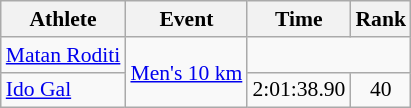<table class="wikitable" style="font-size:90%; text-align: center;">
<tr>
<th>Athlete</th>
<th>Event</th>
<th>Time</th>
<th>Rank</th>
</tr>
<tr>
<td align=left><a href='#'>Matan Roditi</a></td>
<td align=left rowspan=2><a href='#'>Men's 10 km</a></td>
<td colspan=2></td>
</tr>
<tr>
<td align=left><a href='#'>Ido Gal</a></td>
<td>2:01:38.90</td>
<td>40</td>
</tr>
</table>
